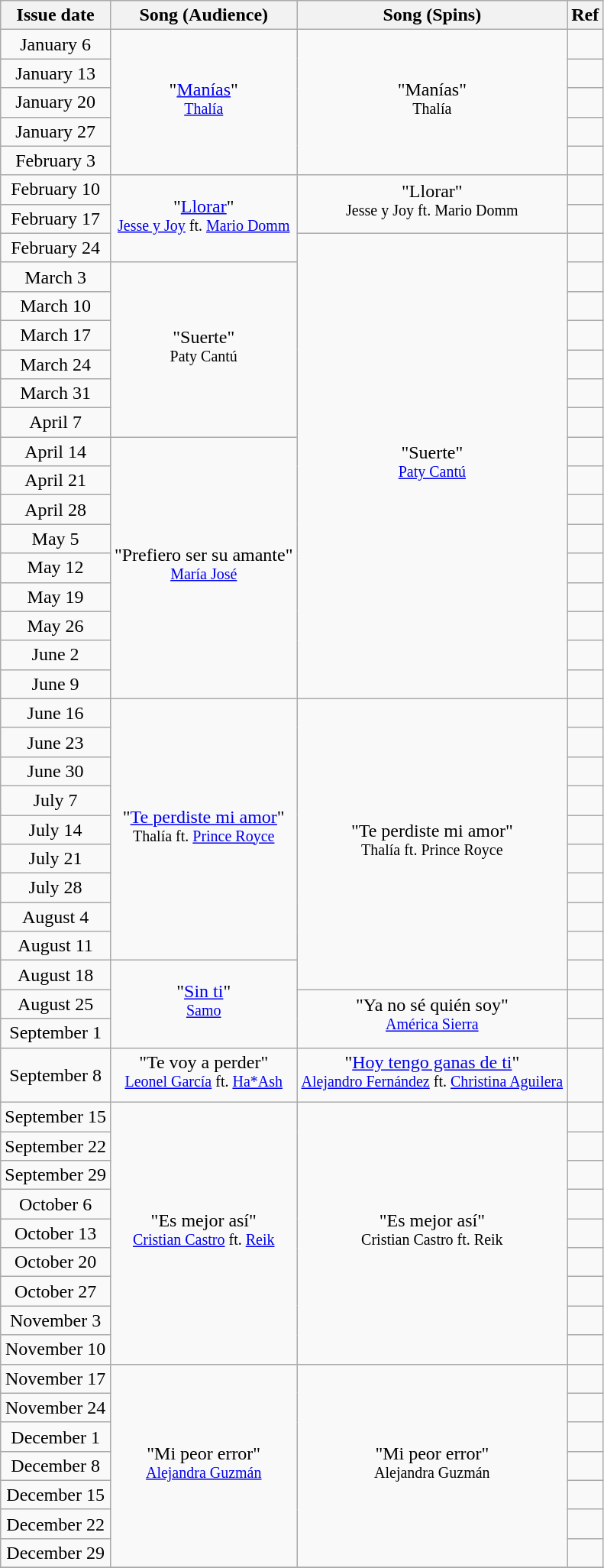<table class="wikitable" style="text-align: center;">
<tr>
<th>Issue date</th>
<th>Song (Audience)</th>
<th>Song (Spins)</th>
<th>Ref</th>
</tr>
<tr>
<td>January 6</td>
<td rowspan="5">"<a href='#'>Manías</a>"<br><sup><a href='#'>Thalía</a></sup></td>
<td rowspan="5">"Manías"<br><sup>Thalía</sup></td>
<td></td>
</tr>
<tr>
<td>January 13</td>
<td></td>
</tr>
<tr>
<td>January 20</td>
<td></td>
</tr>
<tr>
<td>January 27</td>
<td></td>
</tr>
<tr>
<td>February 3</td>
<td></td>
</tr>
<tr>
<td>February 10</td>
<td rowspan="3">"<a href='#'>Llorar</a>"<br><sup><a href='#'>Jesse y Joy</a> ft. <a href='#'>Mario Domm</a></sup></td>
<td rowspan="2">"Llorar"<br><sup>Jesse y Joy ft. Mario Domm</sup></td>
<td></td>
</tr>
<tr>
<td>February 17</td>
<td></td>
</tr>
<tr>
<td>February 24</td>
<td rowspan="16">"Suerte"<br><sup><a href='#'>Paty Cantú</a></sup></td>
<td></td>
</tr>
<tr>
<td>March 3</td>
<td rowspan="6">"Suerte"<br><sup>Paty Cantú</sup></td>
<td></td>
</tr>
<tr>
<td>March 10</td>
<td></td>
</tr>
<tr>
<td>March 17</td>
<td></td>
</tr>
<tr>
<td>March 24</td>
<td></td>
</tr>
<tr>
<td>March 31</td>
<td></td>
</tr>
<tr>
<td>April 7</td>
<td></td>
</tr>
<tr>
<td>April 14</td>
<td rowspan="9">"Prefiero ser su amante"<br><sup><a href='#'>María José</a></sup></td>
<td></td>
</tr>
<tr>
<td>April 21</td>
<td></td>
</tr>
<tr>
<td>April 28</td>
<td></td>
</tr>
<tr>
<td>May 5</td>
<td></td>
</tr>
<tr>
<td>May 12</td>
<td></td>
</tr>
<tr>
<td>May 19</td>
<td></td>
</tr>
<tr>
<td>May 26</td>
<td></td>
</tr>
<tr>
<td>June 2</td>
<td></td>
</tr>
<tr>
<td>June 9</td>
<td></td>
</tr>
<tr>
<td>June 16</td>
<td rowspan="9">"<a href='#'>Te perdiste mi amor</a>"<br><sup>Thalía ft. <a href='#'>Prince Royce</a></sup></td>
<td rowspan="10">"Te perdiste mi amor"<br><sup>Thalía ft. Prince Royce</sup></td>
<td></td>
</tr>
<tr>
<td>June 23</td>
<td></td>
</tr>
<tr>
<td>June 30</td>
<td></td>
</tr>
<tr>
<td>July 7</td>
<td></td>
</tr>
<tr>
<td>July 14</td>
<td></td>
</tr>
<tr>
<td>July 21</td>
<td></td>
</tr>
<tr>
<td>July 28</td>
<td></td>
</tr>
<tr>
<td>August 4</td>
<td></td>
</tr>
<tr>
<td>August 11</td>
<td></td>
</tr>
<tr>
<td>August 18</td>
<td rowspan="3">"<a href='#'>Sin ti</a>"<br><sup><a href='#'>Samo</a></sup></td>
<td></td>
</tr>
<tr>
<td>August 25</td>
<td rowspan="2">"Ya no sé quién soy"<br><sup><a href='#'>América Sierra</a></sup></td>
<td></td>
</tr>
<tr>
<td>September 1</td>
<td></td>
</tr>
<tr>
<td>September 8</td>
<td rowspan="1">"Te voy a perder"<br><sup><a href='#'>Leonel García</a> ft. <a href='#'>Ha*Ash</a></sup></td>
<td rowspan="1">"<a href='#'>Hoy tengo ganas de ti</a>"<br><sup><a href='#'>Alejandro Fernández</a> ft. <a href='#'>Christina Aguilera</a></sup></td>
<td></td>
</tr>
<tr>
<td>September 15</td>
<td rowspan="9">"Es mejor así"<br><sup><a href='#'>Cristian Castro</a> ft. <a href='#'>Reik</a></sup></td>
<td rowspan="9">"Es mejor así"<br><sup>Cristian Castro ft. Reik</sup></td>
<td></td>
</tr>
<tr>
<td>September 22</td>
<td></td>
</tr>
<tr>
<td>September 29</td>
<td></td>
</tr>
<tr>
<td>October 6</td>
<td></td>
</tr>
<tr>
<td>October 13</td>
<td></td>
</tr>
<tr>
<td>October 20</td>
<td></td>
</tr>
<tr>
<td>October 27</td>
<td></td>
</tr>
<tr>
<td>November 3</td>
<td></td>
</tr>
<tr>
<td>November 10</td>
<td></td>
</tr>
<tr>
<td>November 17</td>
<td rowspan="7">"Mi peor error"<br><sup><a href='#'>Alejandra Guzmán</a></sup></td>
<td rowspan="7">"Mi peor error"<br><sup>Alejandra Guzmán</sup></td>
<td></td>
</tr>
<tr>
<td>November 24</td>
<td></td>
</tr>
<tr>
<td>December 1</td>
<td></td>
</tr>
<tr>
<td>December 8</td>
<td></td>
</tr>
<tr>
<td>December 15</td>
<td></td>
</tr>
<tr>
<td>December 22</td>
<td></td>
</tr>
<tr>
<td>December 29</td>
<td></td>
</tr>
<tr>
</tr>
</table>
